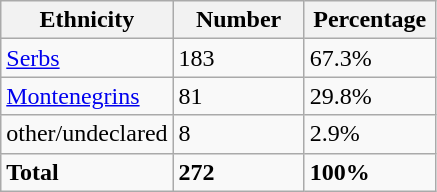<table class="wikitable">
<tr>
<th width="100px">Ethnicity</th>
<th width="80px">Number</th>
<th width="80px">Percentage</th>
</tr>
<tr>
<td><a href='#'>Serbs</a></td>
<td>183</td>
<td>67.3%</td>
</tr>
<tr>
<td><a href='#'>Montenegrins</a></td>
<td>81</td>
<td>29.8%</td>
</tr>
<tr>
<td>other/undeclared</td>
<td>8</td>
<td>2.9%</td>
</tr>
<tr>
<td><strong>Total</strong></td>
<td><strong>272</strong></td>
<td><strong>100%</strong></td>
</tr>
</table>
